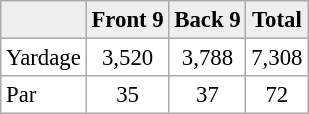<table cellpadding="3" cellspacing="0" border="1" style="font-size: 95%; border: #aaa solid 1px; border-collapse: collapse;">
<tr style="background:#eeeeee;">
<th align="left"></th>
<th>Front 9</th>
<th>Back 9</th>
<th>Total</th>
</tr>
<tr>
<td>Yardage</td>
<td align="center">3,520</td>
<td align="center">3,788</td>
<td align="center">7,308</td>
</tr>
<tr>
<td>Par</td>
<td align="center">35</td>
<td align="center">37</td>
<td align="center">72</td>
</tr>
</table>
